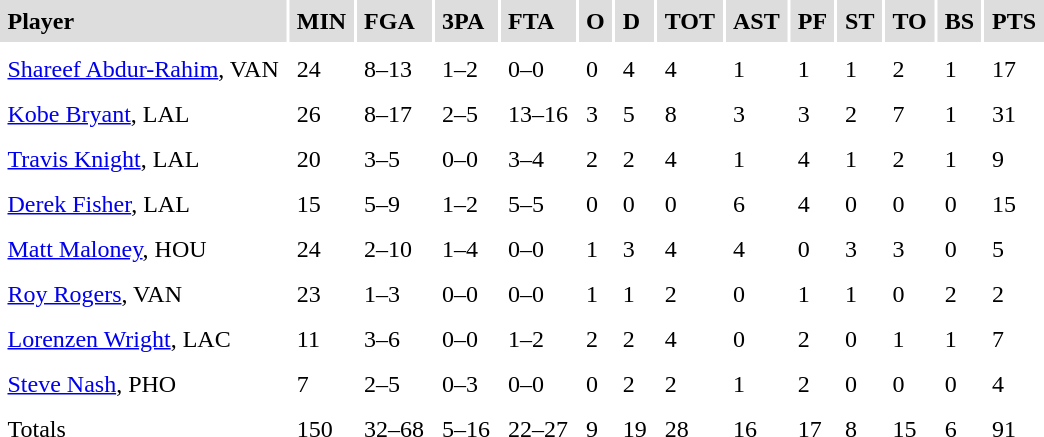<table cellpadding=5>
<tr style="background: #dddddd">
<td><strong>Player</strong></td>
<td><strong>MIN</strong></td>
<td><strong>FGA</strong></td>
<td><strong>3PA</strong></td>
<td><strong>FTA</strong></td>
<td><strong>O</strong></td>
<td><strong>D</strong></td>
<td><strong>TOT</strong></td>
<td><strong>AST</strong></td>
<td><strong>PF</strong></td>
<td><strong>ST</strong></td>
<td><strong>TO</strong></td>
<td><strong>BS</strong></td>
<td><strong>PTS</strong></td>
</tr>
<tr style="background: #eeeeee">
</tr>
<tr>
<td><a href='#'>Shareef Abdur-Rahim</a>, VAN</td>
<td>24</td>
<td>8–13</td>
<td>1–2</td>
<td>0–0</td>
<td>0</td>
<td>4</td>
<td>4</td>
<td>1</td>
<td>1</td>
<td>1</td>
<td>2</td>
<td>1</td>
<td>17</td>
</tr>
<tr>
<td><a href='#'>Kobe Bryant</a>, LAL</td>
<td>26</td>
<td>8–17</td>
<td>2–5</td>
<td>13–16</td>
<td>3</td>
<td>5</td>
<td>8</td>
<td>3</td>
<td>3</td>
<td>2</td>
<td>7</td>
<td>1</td>
<td>31</td>
</tr>
<tr>
<td><a href='#'>Travis Knight</a>, LAL</td>
<td>20</td>
<td>3–5</td>
<td>0–0</td>
<td>3–4</td>
<td>2</td>
<td>2</td>
<td>4</td>
<td>1</td>
<td>4</td>
<td>1</td>
<td>2</td>
<td>1</td>
<td>9</td>
</tr>
<tr>
<td><a href='#'>Derek Fisher</a>, LAL</td>
<td>15</td>
<td>5–9</td>
<td>1–2</td>
<td>5–5</td>
<td>0</td>
<td>0</td>
<td>0</td>
<td>6</td>
<td>4</td>
<td>0</td>
<td>0</td>
<td>0</td>
<td>15</td>
</tr>
<tr>
<td><a href='#'>Matt Maloney</a>, HOU</td>
<td>24</td>
<td>2–10</td>
<td>1–4</td>
<td>0–0</td>
<td>1</td>
<td>3</td>
<td>4</td>
<td>4</td>
<td>0</td>
<td>3</td>
<td>3</td>
<td>0</td>
<td>5</td>
</tr>
<tr>
<td><a href='#'>Roy Rogers</a>, VAN</td>
<td>23</td>
<td>1–3</td>
<td>0–0</td>
<td>0–0</td>
<td>1</td>
<td>1</td>
<td>2</td>
<td>0</td>
<td>1</td>
<td>1</td>
<td>0</td>
<td>2</td>
<td>2</td>
</tr>
<tr>
<td><a href='#'>Lorenzen Wright</a>, LAC</td>
<td>11</td>
<td>3–6</td>
<td>0–0</td>
<td>1–2</td>
<td>2</td>
<td>2</td>
<td>4</td>
<td>0</td>
<td>2</td>
<td>0</td>
<td>1</td>
<td>1</td>
<td>7</td>
</tr>
<tr>
<td><a href='#'>Steve Nash</a>, PHO</td>
<td>7</td>
<td>2–5</td>
<td>0–3</td>
<td>0–0</td>
<td>0</td>
<td>2</td>
<td>2</td>
<td>1</td>
<td>2</td>
<td>0</td>
<td>0</td>
<td>0</td>
<td>4</td>
</tr>
<tr>
<td>Totals</td>
<td>150</td>
<td>32–68</td>
<td>5–16</td>
<td>22–27</td>
<td>9</td>
<td>19</td>
<td>28</td>
<td>16</td>
<td>17</td>
<td>8</td>
<td>15</td>
<td>6</td>
<td>91</td>
</tr>
<tr>
</tr>
</table>
